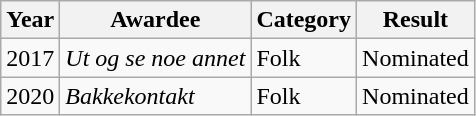<table class="wikitable">
<tr>
<th>Year</th>
<th><strong>Awardee</strong></th>
<th>Category</th>
<th>Result</th>
</tr>
<tr>
<td>2017</td>
<td><em>Ut og se noe annet</em></td>
<td>Folk</td>
<td>Nominated</td>
</tr>
<tr>
<td>2020</td>
<td><em>Bakkekontakt</em></td>
<td>Folk</td>
<td>Nominated</td>
</tr>
</table>
